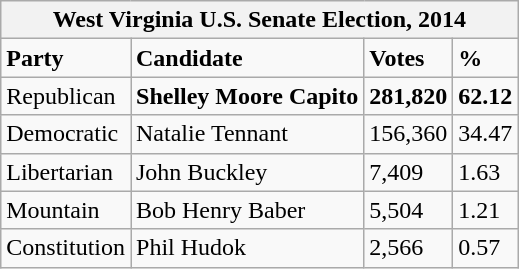<table class="wikitable">
<tr>
<th colspan="4">West Virginia U.S. Senate Election, 2014</th>
</tr>
<tr>
<td><strong>Party</strong></td>
<td><strong>Candidate</strong></td>
<td><strong>Votes</strong></td>
<td><strong>%</strong></td>
</tr>
<tr>
<td>Republican</td>
<td><strong>Shelley Moore Capito</strong></td>
<td><strong>281,820</strong></td>
<td><strong>62.12</strong></td>
</tr>
<tr>
<td>Democratic</td>
<td>Natalie Tennant</td>
<td>156,360</td>
<td>34.47</td>
</tr>
<tr>
<td>Libertarian</td>
<td>John Buckley</td>
<td>7,409</td>
<td>1.63</td>
</tr>
<tr>
<td>Mountain</td>
<td>Bob Henry Baber</td>
<td>5,504</td>
<td>1.21</td>
</tr>
<tr>
<td>Constitution</td>
<td>Phil Hudok</td>
<td>2,566</td>
<td>0.57</td>
</tr>
</table>
